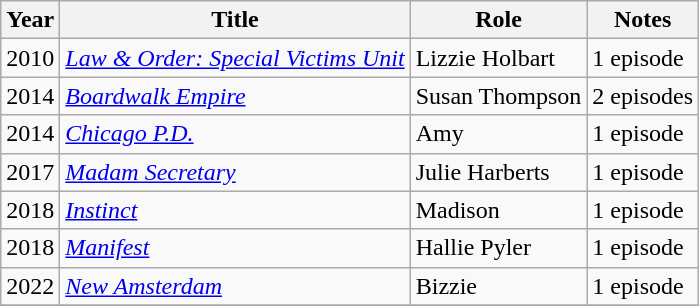<table class="wikitable sortable">
<tr>
<th>Year</th>
<th>Title</th>
<th>Role</th>
<th>Notes</th>
</tr>
<tr>
<td>2010</td>
<td><em><a href='#'>Law & Order: Special Victims Unit</a></em></td>
<td>Lizzie Holbart</td>
<td>1 episode</td>
</tr>
<tr>
<td>2014</td>
<td><em><a href='#'>Boardwalk Empire</a></em></td>
<td>Susan Thompson</td>
<td>2 episodes</td>
</tr>
<tr>
<td>2014</td>
<td><em><a href='#'>Chicago P.D.</a></em></td>
<td>Amy</td>
<td>1 episode</td>
</tr>
<tr>
<td>2017</td>
<td><em><a href='#'>Madam Secretary</a></em></td>
<td>Julie Harberts</td>
<td>1 episode</td>
</tr>
<tr>
<td>2018</td>
<td><em><a href='#'>Instinct</a></em></td>
<td>Madison</td>
<td>1 episode</td>
</tr>
<tr>
<td>2018</td>
<td><em><a href='#'>Manifest</a></em></td>
<td>Hallie Pyler</td>
<td>1 episode</td>
</tr>
<tr>
<td>2022</td>
<td><em><a href='#'> New Amsterdam</a></em></td>
<td>Bizzie</td>
<td>1 episode</td>
</tr>
<tr>
</tr>
</table>
